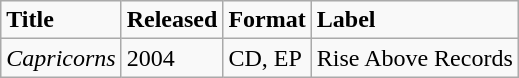<table class="wikitable">
<tr>
<td><strong>Title</strong></td>
<td><strong>Released</strong></td>
<td><strong>Format</strong></td>
<td><strong>Label</strong></td>
</tr>
<tr>
<td><em>Capricorns</em></td>
<td>2004</td>
<td>CD, EP</td>
<td>Rise Above Records</td>
</tr>
</table>
